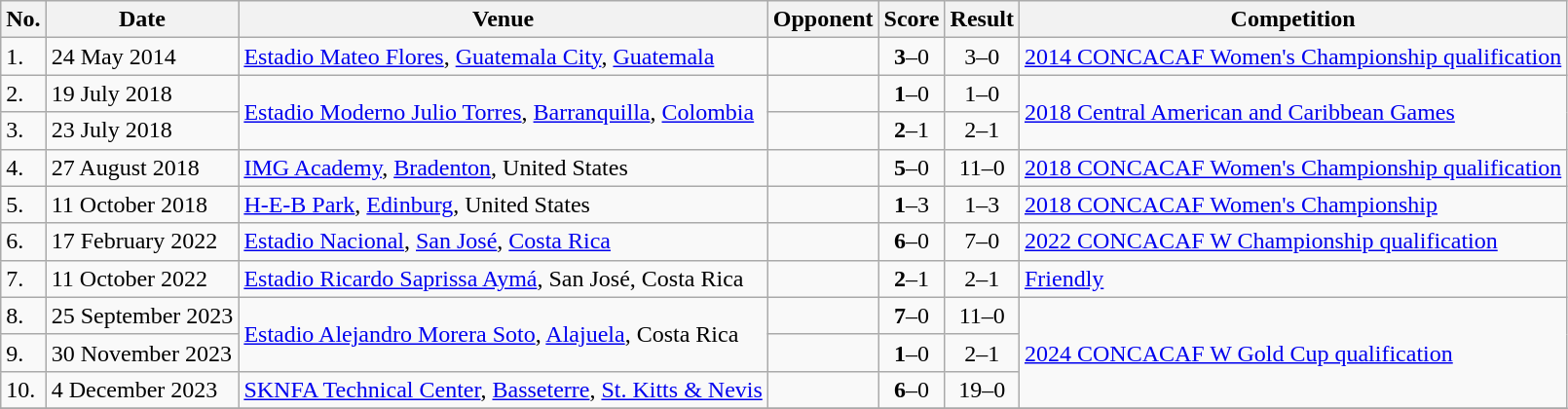<table class="wikitable">
<tr>
<th>No.</th>
<th>Date</th>
<th>Venue</th>
<th>Opponent</th>
<th>Score</th>
<th>Result</th>
<th>Competition</th>
</tr>
<tr>
<td>1.</td>
<td>24 May 2014</td>
<td><a href='#'>Estadio Mateo Flores</a>, <a href='#'>Guatemala City</a>, <a href='#'>Guatemala</a></td>
<td></td>
<td align=center><strong>3</strong>–0</td>
<td align=center>3–0</td>
<td><a href='#'>2014 CONCACAF Women's Championship qualification</a></td>
</tr>
<tr>
<td>2.</td>
<td>19 July 2018</td>
<td rowspan=2><a href='#'>Estadio Moderno Julio Torres</a>, <a href='#'>Barranquilla</a>, <a href='#'>Colombia</a></td>
<td></td>
<td align=center><strong>1</strong>–0</td>
<td align=center>1–0</td>
<td rowspan=2><a href='#'>2018 Central American and Caribbean Games</a></td>
</tr>
<tr>
<td>3.</td>
<td>23 July 2018</td>
<td></td>
<td align=center><strong>2</strong>–1</td>
<td align=center>2–1</td>
</tr>
<tr>
<td>4.</td>
<td>27 August 2018</td>
<td><a href='#'>IMG Academy</a>, <a href='#'>Bradenton</a>, United States</td>
<td></td>
<td align=center><strong>5</strong>–0</td>
<td align=center>11–0</td>
<td><a href='#'>2018 CONCACAF Women's Championship qualification</a></td>
</tr>
<tr>
<td>5.</td>
<td>11 October 2018</td>
<td><a href='#'>H-E-B Park</a>, <a href='#'>Edinburg</a>, United States</td>
<td></td>
<td align=center><strong>1</strong>–3</td>
<td align=center>1–3</td>
<td><a href='#'>2018 CONCACAF Women's Championship</a></td>
</tr>
<tr>
<td>6.</td>
<td>17 February 2022</td>
<td><a href='#'>Estadio Nacional</a>, <a href='#'>San José</a>, <a href='#'>Costa Rica</a></td>
<td></td>
<td align=center><strong>6</strong>–0</td>
<td align=center>7–0</td>
<td><a href='#'>2022 CONCACAF W Championship qualification</a></td>
</tr>
<tr>
<td>7.</td>
<td>11 October 2022</td>
<td><a href='#'>Estadio Ricardo Saprissa Aymá</a>, San José, Costa Rica</td>
<td></td>
<td align=center><strong>2</strong>–1</td>
<td align=center>2–1</td>
<td><a href='#'>Friendly</a></td>
</tr>
<tr>
<td>8.</td>
<td>25 September 2023</td>
<td rowspan=2><a href='#'>Estadio Alejandro Morera Soto</a>, <a href='#'>Alajuela</a>, Costa Rica</td>
<td></td>
<td align=center><strong>7</strong>–0</td>
<td align=center>11–0</td>
<td rowspan=3><a href='#'>2024 CONCACAF W Gold Cup qualification</a></td>
</tr>
<tr>
<td>9.</td>
<td>30 November 2023</td>
<td></td>
<td align=center><strong>1</strong>–0</td>
<td align=center>2–1</td>
</tr>
<tr>
<td>10.</td>
<td>4 December 2023</td>
<td><a href='#'>SKNFA Technical Center</a>, <a href='#'>Basseterre</a>, <a href='#'>St. Kitts & Nevis</a></td>
<td></td>
<td align=center><strong>6</strong>–0</td>
<td align=center>19–0</td>
</tr>
<tr>
</tr>
</table>
